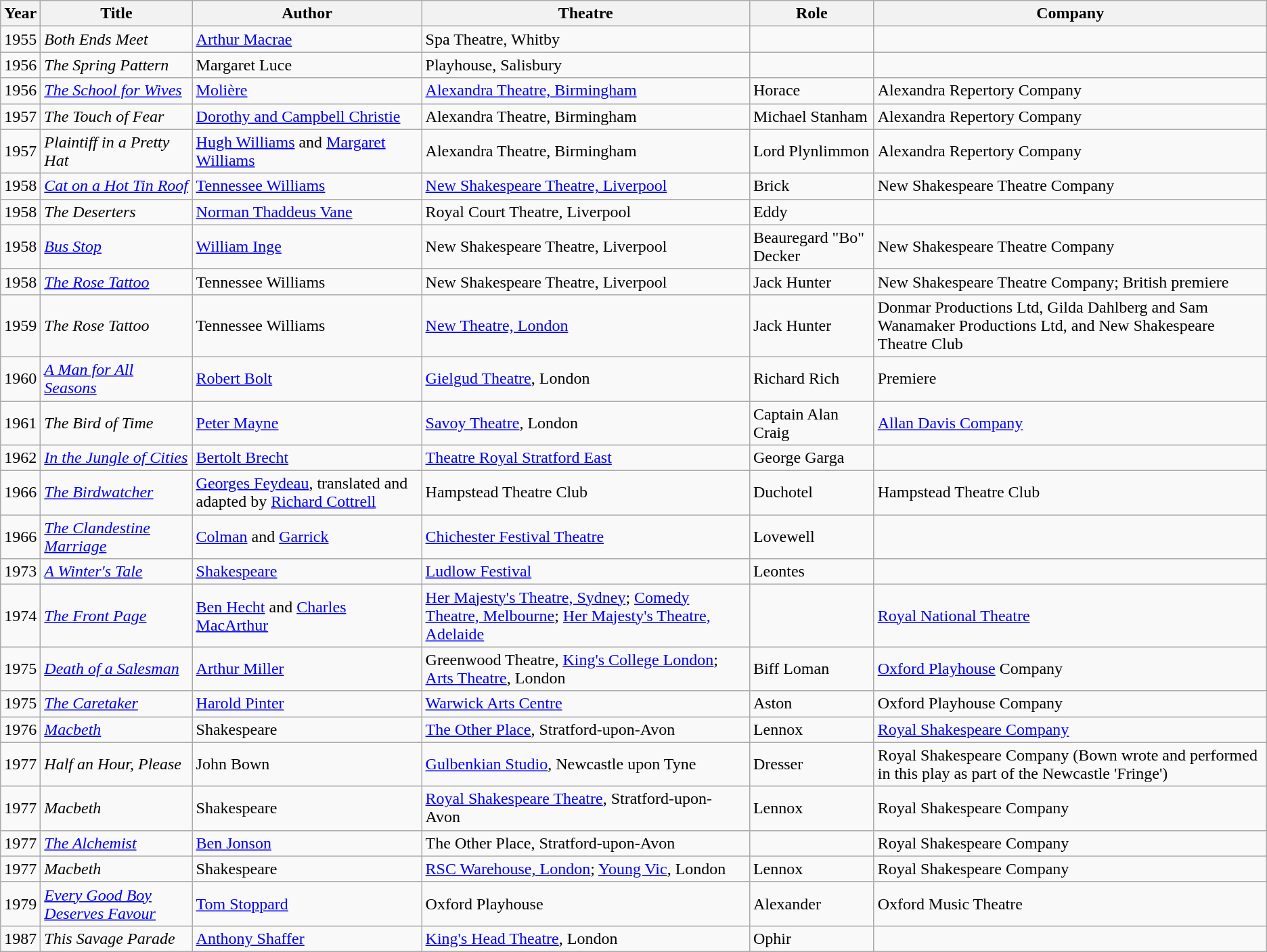<table class="wikitable sortable">
<tr>
<th>Year</th>
<th>Title</th>
<th>Author</th>
<th>Theatre</th>
<th>Role</th>
<th>Company</th>
</tr>
<tr>
<td>1955</td>
<td><em>Both Ends Meet</em></td>
<td><a href='#'>Arthur Macrae</a></td>
<td>Spa Theatre, Whitby</td>
<td></td>
<td></td>
</tr>
<tr>
<td>1956</td>
<td><em>The Spring Pattern</em></td>
<td>Margaret Luce</td>
<td>Playhouse, Salisbury</td>
<td></td>
<td></td>
</tr>
<tr>
<td>1956</td>
<td><em><a href='#'>The School for Wives</a></em></td>
<td><a href='#'>Molière</a></td>
<td><a href='#'>Alexandra Theatre, Birmingham</a></td>
<td>Horace</td>
<td>Alexandra Repertory Company </td>
</tr>
<tr>
<td>1957</td>
<td><em>The Touch of Fear</em></td>
<td><a href='#'>Dorothy and Campbell Christie</a></td>
<td>Alexandra Theatre, Birmingham</td>
<td>Michael Stanham</td>
<td>Alexandra Repertory Company</td>
</tr>
<tr>
<td>1957</td>
<td><em>Plaintiff in a Pretty Hat</em></td>
<td><a href='#'>Hugh Williams</a> and <a href='#'>Margaret Williams</a></td>
<td>Alexandra Theatre, Birmingham</td>
<td>Lord Plynlimmon</td>
<td>Alexandra Repertory Company</td>
</tr>
<tr>
<td>1958</td>
<td><em><a href='#'>Cat on a Hot Tin Roof</a></em></td>
<td><a href='#'>Tennessee Williams</a></td>
<td><a href='#'>New Shakespeare Theatre, Liverpool</a></td>
<td>Brick</td>
<td>New Shakespeare Theatre Company</td>
</tr>
<tr>
<td>1958</td>
<td><em>The Deserters</em></td>
<td><a href='#'>Norman Thaddeus Vane</a></td>
<td>Royal Court Theatre, Liverpool</td>
<td>Eddy</td>
<td></td>
</tr>
<tr>
<td>1958</td>
<td><em><a href='#'>Bus Stop</a></em></td>
<td><a href='#'>William Inge</a></td>
<td>New Shakespeare Theatre, Liverpool</td>
<td>Beauregard "Bo" Decker</td>
<td>New Shakespeare Theatre Company</td>
</tr>
<tr>
<td>1958</td>
<td><em><a href='#'>The Rose Tattoo</a></em></td>
<td>Tennessee Williams</td>
<td>New Shakespeare Theatre, Liverpool</td>
<td>Jack Hunter</td>
<td>New Shakespeare Theatre Company; British premiere </td>
</tr>
<tr>
<td>1959</td>
<td><em>The Rose Tattoo</em></td>
<td>Tennessee Williams</td>
<td><a href='#'>New Theatre, London</a></td>
<td>Jack Hunter</td>
<td>Donmar Productions Ltd, Gilda Dahlberg and Sam Wanamaker Productions Ltd, and New Shakespeare Theatre Club</td>
</tr>
<tr>
<td>1960</td>
<td><em><a href='#'>A Man for All Seasons</a></em></td>
<td><a href='#'>Robert Bolt</a></td>
<td><a href='#'>Gielgud Theatre</a>, London</td>
<td>Richard Rich</td>
<td>Premiere</td>
</tr>
<tr>
<td>1961</td>
<td><em>The Bird of Time</em></td>
<td><a href='#'>Peter Mayne</a></td>
<td><a href='#'>Savoy Theatre</a>, London</td>
<td>Captain Alan Craig</td>
<td><a href='#'>Allan Davis Company</a> </td>
</tr>
<tr>
<td>1962</td>
<td><em><a href='#'>In the Jungle of Cities</a></em></td>
<td><a href='#'>Bertolt Brecht</a></td>
<td><a href='#'>Theatre Royal Stratford East</a></td>
<td>George Garga</td>
<td></td>
</tr>
<tr>
<td>1966</td>
<td><em><a href='#'>The Birdwatcher</a></em></td>
<td><a href='#'>Georges Feydeau</a>, translated and adapted by <a href='#'>Richard Cottrell</a></td>
<td>Hampstead Theatre Club</td>
<td>Duchotel</td>
<td>Hampstead Theatre Club</td>
</tr>
<tr>
<td>1966</td>
<td><em><a href='#'>The Clandestine Marriage</a></em></td>
<td><a href='#'>Colman</a> and <a href='#'>Garrick</a></td>
<td><a href='#'>Chichester Festival Theatre</a></td>
<td>Lovewell</td>
<td></td>
</tr>
<tr>
<td>1973</td>
<td><em><a href='#'>A Winter's Tale</a></em></td>
<td><a href='#'>Shakespeare</a></td>
<td><a href='#'>Ludlow Festival</a></td>
<td>Leontes</td>
<td></td>
</tr>
<tr>
<td>1974</td>
<td><em><a href='#'>The Front Page</a></em></td>
<td><a href='#'>Ben Hecht</a> and <a href='#'>Charles MacArthur</a></td>
<td><a href='#'>Her Majesty's Theatre, Sydney</a>; <a href='#'>Comedy Theatre, Melbourne</a>; <a href='#'>Her Majesty's Theatre, Adelaide</a></td>
<td></td>
<td><a href='#'>Royal National Theatre</a> </td>
</tr>
<tr>
<td>1975</td>
<td><em><a href='#'>Death of a Salesman</a></em></td>
<td><a href='#'>Arthur Miller</a></td>
<td>Greenwood Theatre, <a href='#'>King's College London</a>; <a href='#'>Arts Theatre</a>, London</td>
<td>Biff Loman</td>
<td><a href='#'>Oxford Playhouse</a> Company</td>
</tr>
<tr>
<td>1975</td>
<td><em><a href='#'>The Caretaker</a></em></td>
<td><a href='#'>Harold Pinter</a></td>
<td><a href='#'>Warwick Arts Centre</a></td>
<td>Aston</td>
<td>Oxford Playhouse Company </td>
</tr>
<tr>
<td>1976</td>
<td><em><a href='#'>Macbeth</a></em></td>
<td>Shakespeare</td>
<td><a href='#'>The Other Place</a>, Stratford-upon-Avon</td>
<td>Lennox</td>
<td><a href='#'>Royal Shakespeare Company</a> </td>
</tr>
<tr>
<td>1977</td>
<td><em>Half an Hour, Please</em></td>
<td>John Bown</td>
<td><a href='#'>Gulbenkian Studio</a>, Newcastle upon Tyne</td>
<td>Dresser</td>
<td>Royal Shakespeare Company (Bown wrote and performed in this play as part of the Newcastle 'Fringe') </td>
</tr>
<tr>
<td>1977</td>
<td><em>Macbeth</em></td>
<td>Shakespeare</td>
<td><a href='#'>Royal Shakespeare Theatre</a>, Stratford-upon-Avon</td>
<td>Lennox</td>
<td>Royal Shakespeare Company </td>
</tr>
<tr>
<td>1977</td>
<td><em><a href='#'>The Alchemist</a></em></td>
<td><a href='#'>Ben Jonson</a></td>
<td>The Other Place, Stratford-upon-Avon</td>
<td></td>
<td>Royal Shakespeare Company </td>
</tr>
<tr>
<td>1977</td>
<td><em>Macbeth</em></td>
<td>Shakespeare</td>
<td><a href='#'>RSC Warehouse, London</a>; <a href='#'>Young Vic</a>, London</td>
<td>Lennox</td>
<td>Royal Shakespeare Company </td>
</tr>
<tr>
<td>1979</td>
<td><em><a href='#'>Every Good Boy Deserves Favour</a></em></td>
<td><a href='#'>Tom Stoppard</a></td>
<td>Oxford Playhouse</td>
<td>Alexander</td>
<td>Oxford Music Theatre </td>
</tr>
<tr>
<td>1987</td>
<td><em>This Savage Parade</em></td>
<td><a href='#'>Anthony Shaffer</a></td>
<td><a href='#'>King's Head Theatre</a>, London</td>
<td>Ophir</td>
<td></td>
</tr>
</table>
